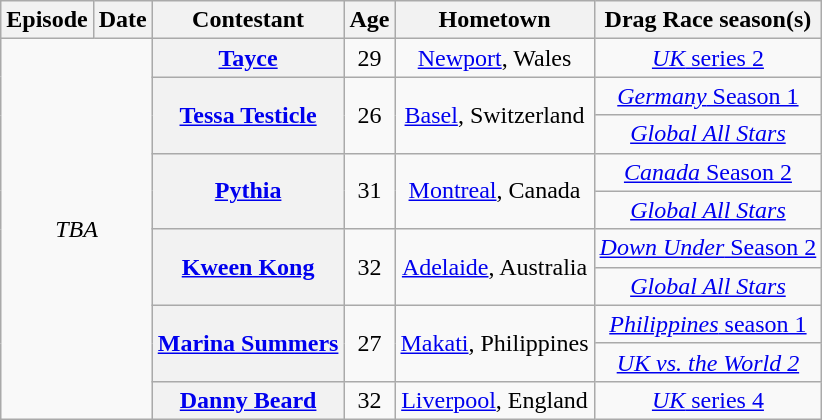<table class="wikitable sortable" style="text-align:center">
<tr>
<th>Episode</th>
<th>Date</th>
<th scope="col">Contestant</th>
<th scope="col">Age</th>
<th scope="col">Hometown</th>
<th>Drag Race season(s)</th>
</tr>
<tr>
<td colspan="2" rowspan="10"><em>TBA</em></td>
<th><a href='#'>Tayce</a></th>
<td>29</td>
<td><a href='#'>Newport</a>, Wales</td>
<td><a href='#'><em>UK</em> series 2</a></td>
</tr>
<tr>
<th rowspan="2"><a href='#'>Tessa Testicle</a></th>
<td rowspan="2">26</td>
<td rowspan="2"><a href='#'>Basel</a>, Switzerland</td>
<td><a href='#'><em>Germany</em> Season 1</a></td>
</tr>
<tr>
<td><a href='#'><em>Global All Stars</em></a></td>
</tr>
<tr>
<th rowspan="2"><a href='#'>Pythia</a></th>
<td rowspan="2">31</td>
<td rowspan="2"><a href='#'>Montreal</a>, Canada</td>
<td><a href='#'><em>Canada</em> Season 2</a></td>
</tr>
<tr>
<td><a href='#'><em>Global All Stars</em></a></td>
</tr>
<tr>
<th rowspan="2"><a href='#'>Kween Kong</a></th>
<td rowspan="2">32</td>
<td rowspan="2"><a href='#'>Adelaide</a>, Australia</td>
<td><a href='#'><em>Down Under</em> Season 2</a></td>
</tr>
<tr>
<td><a href='#'><em>Global All Stars</em></a></td>
</tr>
<tr>
<th rowspan="2"><a href='#'>Marina Summers</a></th>
<td rowspan="2">27</td>
<td rowspan="2"><a href='#'>Makati</a>, Philippines</td>
<td><a href='#'><em>Philippines</em> season 1</a></td>
</tr>
<tr>
<td><em><a href='#'>UK vs. the World 2</a></em></td>
</tr>
<tr>
<th><a href='#'>Danny Beard</a></th>
<td>32</td>
<td><a href='#'>Liverpool</a>, England</td>
<td><a href='#'><em>UK</em> series 4</a></td>
</tr>
</table>
